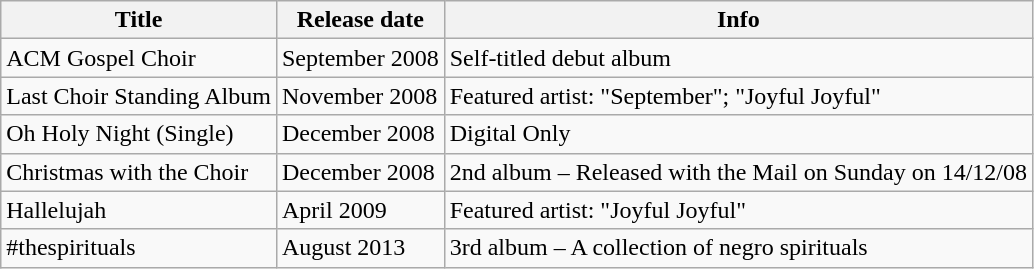<table class="wikitable">
<tr>
<th>Title</th>
<th>Release date</th>
<th>Info</th>
</tr>
<tr>
<td>ACM Gospel Choir</td>
<td>September 2008</td>
<td>Self-titled debut album</td>
</tr>
<tr>
<td>Last Choir Standing Album</td>
<td>November 2008</td>
<td>Featured artist: "September"; "Joyful Joyful"</td>
</tr>
<tr>
<td>Oh Holy Night (Single)</td>
<td>December 2008</td>
<td>Digital Only</td>
</tr>
<tr>
<td>Christmas with the Choir</td>
<td>December 2008</td>
<td>2nd album – Released with the Mail on Sunday on 14/12/08</td>
</tr>
<tr>
<td>Hallelujah</td>
<td>April 2009</td>
<td>Featured artist: "Joyful Joyful"</td>
</tr>
<tr>
<td>#thespirituals</td>
<td>August 2013</td>
<td>3rd album – A collection of negro spirituals</td>
</tr>
</table>
